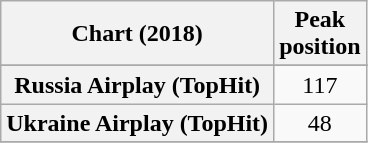<table class="wikitable sortable plainrowheaders" style="text-align:center">
<tr>
<th scope="col">Chart (2018)</th>
<th scope="col">Peak<br>position</th>
</tr>
<tr>
</tr>
<tr>
<th scope="row">Russia Airplay (TopHit)</th>
<td>117</td>
</tr>
<tr>
<th scope="row">Ukraine Airplay (TopHit)</th>
<td>48</td>
</tr>
<tr>
</tr>
</table>
